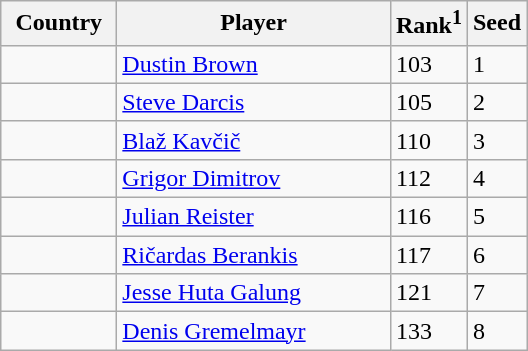<table class="sortable wikitable">
<tr>
<th width="70">Country</th>
<th width="175">Player</th>
<th>Rank<sup>1</sup></th>
<th>Seed</th>
</tr>
<tr>
<td></td>
<td><a href='#'>Dustin Brown</a></td>
<td>103</td>
<td>1</td>
</tr>
<tr>
<td></td>
<td><a href='#'>Steve Darcis</a></td>
<td>105</td>
<td>2</td>
</tr>
<tr>
<td></td>
<td><a href='#'>Blaž Kavčič</a></td>
<td>110</td>
<td>3</td>
</tr>
<tr>
<td></td>
<td><a href='#'>Grigor Dimitrov</a></td>
<td>112</td>
<td>4</td>
</tr>
<tr>
<td></td>
<td><a href='#'>Julian Reister</a></td>
<td>116</td>
<td>5</td>
</tr>
<tr>
<td></td>
<td><a href='#'>Ričardas Berankis</a></td>
<td>117</td>
<td>6</td>
</tr>
<tr>
<td></td>
<td><a href='#'>Jesse Huta Galung</a></td>
<td>121</td>
<td>7</td>
</tr>
<tr>
<td></td>
<td><a href='#'>Denis Gremelmayr</a></td>
<td>133</td>
<td>8</td>
</tr>
</table>
